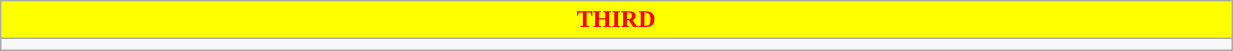<table class="wikitable collapsible collapsed" style="width:65%">
<tr>
<th colspan=6 ! style="color:#FF0000; background:#FFFF00">THIRD</th>
</tr>
<tr>
<td></td>
</tr>
</table>
